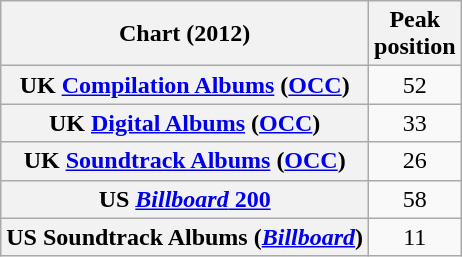<table class="wikitable plainrowheaders" style="text-align:center">
<tr>
<th scope="col">Chart (2012)</th>
<th scope="col">Peak<br>position</th>
</tr>
<tr>
<th scope="row">UK <a href='#'>Compilation Albums</a> (<a href='#'>OCC</a>)</th>
<td style="text-align:center;">52</td>
</tr>
<tr>
<th scope="row">UK <a href='#'>Digital Albums</a> (<a href='#'>OCC</a>)</th>
<td style="text-align:center;">33</td>
</tr>
<tr>
<th scope="row">UK <a href='#'>Soundtrack Albums</a> (<a href='#'>OCC</a>)</th>
<td style="text-align:center;">26</td>
</tr>
<tr>
<th scope="row">US <a href='#'><em>Billboard</em> 200</a></th>
<td style="text-align:center;">58</td>
</tr>
<tr>
<th scope="row">US Soundtrack Albums (<a href='#'><em>Billboard</em></a>)</th>
<td style="text-align:center;">11</td>
</tr>
</table>
